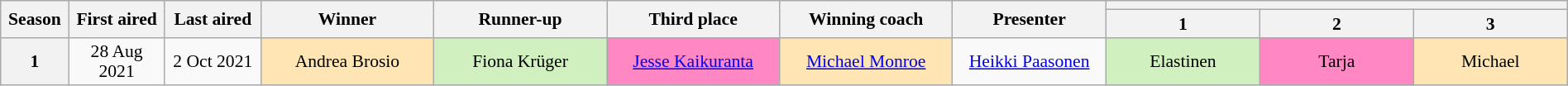<table class="wikitable" style="text-align:center; font-size:90%; line-height:16px; width:100%">
<tr>
<th rowspan="2" scope="col" width="02%">Season</th>
<th rowspan="2" scope="col" width="05%">First aired</th>
<th rowspan="2" scope="col" width="05%">Last aired</th>
<th rowspan="2" scope="col" width="09%">Winner</th>
<th rowspan="2" scope="col" width="09%">Runner-up</th>
<th rowspan="2" scope="col" width="09%">Third place</th>
<th rowspan="2" scope="col" width="09%">Winning coach</th>
<th rowspan="2" scope="col" width="08%">Presenter</th>
<th colspan="3" scope="col"></th>
</tr>
<tr>
<th width="08%">1</th>
<th width="08%">2</th>
<th width="08%">3</th>
</tr>
<tr>
<th scope="row">1</th>
<td>28 Aug 2021</td>
<td>2 Oct 2021</td>
<td style="background:#ffe5b4">Andrea Brosio</td>
<td style="background:#d0f0c0">Fiona Krüger</td>
<td style="background:#FF87C3"><a href='#'>Jesse Kaikuranta</a></td>
<td style="background:#ffe5b4"><a href='#'>Michael Monroe</a></td>
<td rowspan="2"><a href='#'>Heikki Paasonen</a></td>
<td style="background:#d0f0c0">Elastinen</td>
<td style="background:#FF87C3">Tarja</td>
<td style="background:#ffe5b4">Michael</td>
</tr>
</table>
